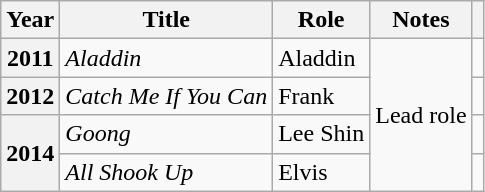<table class="wikitable plainrowheaders sortable">
<tr>
<th scope="col">Year</th>
<th scope="col">Title</th>
<th scope="col">Role</th>
<th scope="col">Notes</th>
<th scope="col" class="unsortable"></th>
</tr>
<tr>
<th scope="row">2011</th>
<td><em>Aladdin</em></td>
<td>Aladdin</td>
<td rowspan="4">Lead role</td>
<td style="text-align:center"></td>
</tr>
<tr>
<th scope="row">2012</th>
<td><em>Catch Me If You Can</em></td>
<td>Frank</td>
<td style="text-align:center"></td>
</tr>
<tr>
<th scope="row"  rowspan="2">2014</th>
<td><em>Goong</em></td>
<td>Lee Shin</td>
<td style="text-align:center"></td>
</tr>
<tr>
<td><em>All Shook Up</em></td>
<td>Elvis</td>
<td style="text-align:center"></td>
</tr>
</table>
